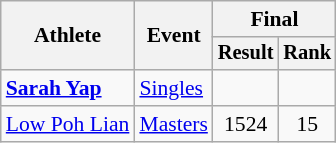<table class="wikitable" style="font-size:90%">
<tr>
<th rowspan=2>Athlete</th>
<th rowspan=2>Event</th>
<th colspan=2>Final</th>
</tr>
<tr style="font-size:95%">
<th>Result</th>
<th>Rank</th>
</tr>
<tr align=center>
<td align=left><strong><a href='#'>Sarah Yap</a></strong></td>
<td align=left><a href='#'>Singles</a></td>
<td></td>
<td></td>
</tr>
<tr align=center>
<td align=left><a href='#'>Low Poh Lian</a></td>
<td align=left><a href='#'>Masters</a></td>
<td>1524</td>
<td>15</td>
</tr>
</table>
